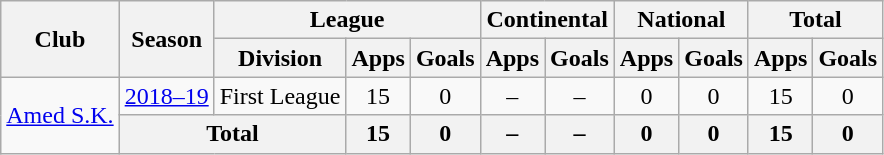<table class="wikitable" style="text-align: center;">
<tr>
<th rowspan=2>Club</th>
<th rowspan=2>Season</th>
<th colspan=3>League</th>
<th colspan=2>Continental</th>
<th colspan=2>National</th>
<th colspan=2>Total</th>
</tr>
<tr>
<th>Division</th>
<th>Apps</th>
<th>Goals</th>
<th>Apps</th>
<th>Goals</th>
<th>Apps</th>
<th>Goals</th>
<th>Apps</th>
<th>Goals</th>
</tr>
<tr>
<td rowspan=2><a href='#'>Amed S.K.</a></td>
<td><a href='#'>2018–19</a></td>
<td>First League</td>
<td>15</td>
<td>0</td>
<td>–</td>
<td>–</td>
<td>0</td>
<td>0</td>
<td>15</td>
<td>0</td>
</tr>
<tr>
<th colspan=2>Total</th>
<th>15</th>
<th>0</th>
<th>–</th>
<th>–</th>
<th>0</th>
<th>0</th>
<th>15</th>
<th>0</th>
</tr>
</table>
